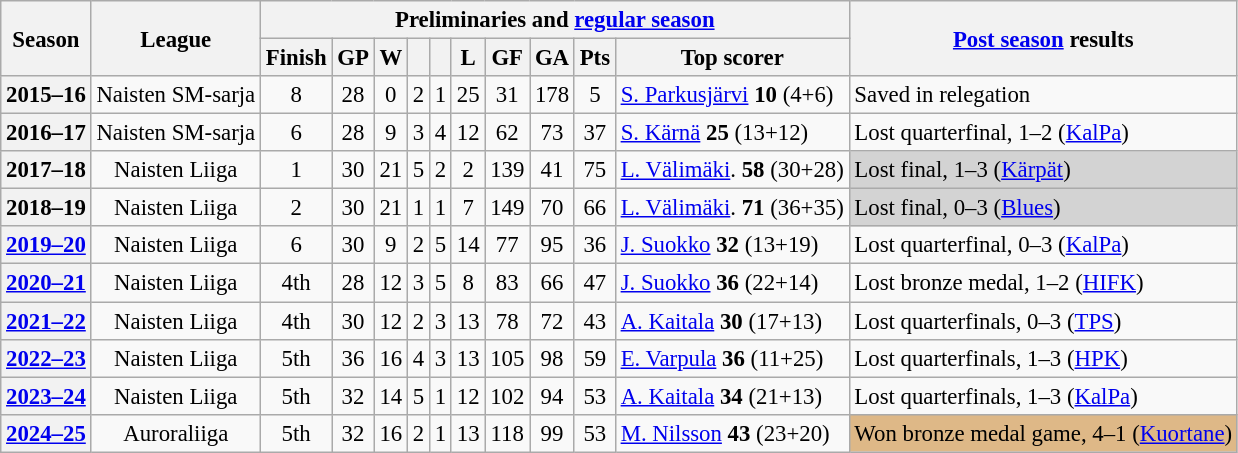<table class="wikitable" style="text-align: center; font-size: 95%">
<tr>
<th rowspan="2">Season</th>
<th rowspan="2">League</th>
<th colspan="10">Preliminaries and <a href='#'>regular season</a></th>
<th rowspan="2"><a href='#'>Post season</a> results</th>
</tr>
<tr>
<th>Finish</th>
<th>GP</th>
<th>W</th>
<th></th>
<th></th>
<th>L</th>
<th>GF</th>
<th>GA</th>
<th>Pts</th>
<th>Top scorer</th>
</tr>
<tr>
<th>2015–16</th>
<td>Naisten SM-sarja</td>
<td>8</td>
<td>28</td>
<td>0</td>
<td>2</td>
<td>1</td>
<td>25</td>
<td>31</td>
<td>178</td>
<td>5</td>
<td align="left"> <a href='#'>S. Parkusjärvi</a> <strong>10</strong> (4+6)</td>
<td align=left>Saved in relegation</td>
</tr>
<tr>
<th>2016–17</th>
<td>Naisten SM-sarja</td>
<td>6</td>
<td>28</td>
<td>9</td>
<td>3</td>
<td>4</td>
<td>12</td>
<td>62</td>
<td>73</td>
<td>37</td>
<td align="left"> <a href='#'>S. Kärnä</a> <strong>25</strong> (13+12)</td>
<td align=left>Lost quarterfinal, 1–2 (<a href='#'>KalPa</a>)</td>
</tr>
<tr>
<th>2017–18</th>
<td>Naisten Liiga</td>
<td>1</td>
<td>30</td>
<td>21</td>
<td>5</td>
<td>2</td>
<td>2</td>
<td>139</td>
<td>41</td>
<td>75</td>
<td align="left"> <a href='#'>L. Välimäki</a>.  <strong>58</strong> (30+28)</td>
<td align=left style="background:#D3D3D3"> Lost final, 1–3 (<a href='#'>Kärpät</a>)</td>
</tr>
<tr>
<th>2018–19</th>
<td>Naisten Liiga</td>
<td>2</td>
<td>30</td>
<td>21</td>
<td>1</td>
<td>1</td>
<td>7</td>
<td>149</td>
<td>70</td>
<td>66</td>
<td align="left"> <a href='#'>L. Välimäki</a>.  <strong>71</strong> (36+35)</td>
<td align=left style="background:#D3D3D3"> Lost final, 0–3 (<a href='#'>Blues</a>)</td>
</tr>
<tr>
<th><a href='#'>2019–20</a></th>
<td>Naisten Liiga</td>
<td>6</td>
<td>30</td>
<td>9</td>
<td>2</td>
<td>5</td>
<td>14</td>
<td>77</td>
<td>95</td>
<td>36</td>
<td align="left"> <a href='#'>J. Suokko</a> <strong>32</strong> (13+19)</td>
<td align=left>Lost quarterfinal, 0–3 (<a href='#'>KalPa</a>)</td>
</tr>
<tr>
<th><a href='#'>2020–21</a></th>
<td>Naisten Liiga</td>
<td>4th</td>
<td>28</td>
<td>12</td>
<td>3</td>
<td>5</td>
<td>8</td>
<td>83</td>
<td>66</td>
<td>47</td>
<td align="left"> <a href='#'>J. Suokko</a> <strong>36</strong> (22+14)</td>
<td align=left>Lost bronze medal, 1–2 (<a href='#'>HIFK</a>)</td>
</tr>
<tr>
<th><a href='#'>2021–22</a></th>
<td>Naisten Liiga</td>
<td>4th</td>
<td>30</td>
<td>12</td>
<td>2</td>
<td>3</td>
<td>13</td>
<td>78</td>
<td>72</td>
<td>43</td>
<td align="left"> <a href='#'>A. Kaitala</a> <strong>30</strong> (17+13)</td>
<td align=left>Lost quarterfinals, 0–3 (<a href='#'>TPS</a>)</td>
</tr>
<tr>
<th><a href='#'>2022–23</a></th>
<td>Naisten Liiga</td>
<td>5th</td>
<td>36</td>
<td>16</td>
<td>4</td>
<td>3</td>
<td>13</td>
<td>105</td>
<td>98</td>
<td>59</td>
<td align="left"> <a href='#'>E. Varpula</a> <strong>36</strong> (11+25)</td>
<td align=left>Lost quarterfinals, 1–3 (<a href='#'>HPK</a>)</td>
</tr>
<tr>
<th><a href='#'>2023–24</a></th>
<td>Naisten Liiga</td>
<td>5th</td>
<td>32</td>
<td>14</td>
<td>5</td>
<td>1</td>
<td>12</td>
<td>102</td>
<td>94</td>
<td>53</td>
<td align="left"> <a href='#'>A. Kaitala</a> <strong>34</strong> (21+13)</td>
<td align=left>Lost quarterfinals, 1–3 (<a href='#'>KalPa</a>)</td>
</tr>
<tr>
<th><a href='#'>2024–25</a></th>
<td>Auroraliiga</td>
<td>5th</td>
<td>32</td>
<td>16</td>
<td>2</td>
<td>1</td>
<td>13</td>
<td>118</td>
<td>99</td>
<td>53</td>
<td align=left> <a href='#'>M. Nilsson</a> <strong>43</strong> (23+20)</td>
<td align=left style="background:#DEB887">Won bronze medal game, 4–1 (<a href='#'>Kuortane</a>)</td>
</tr>
</table>
